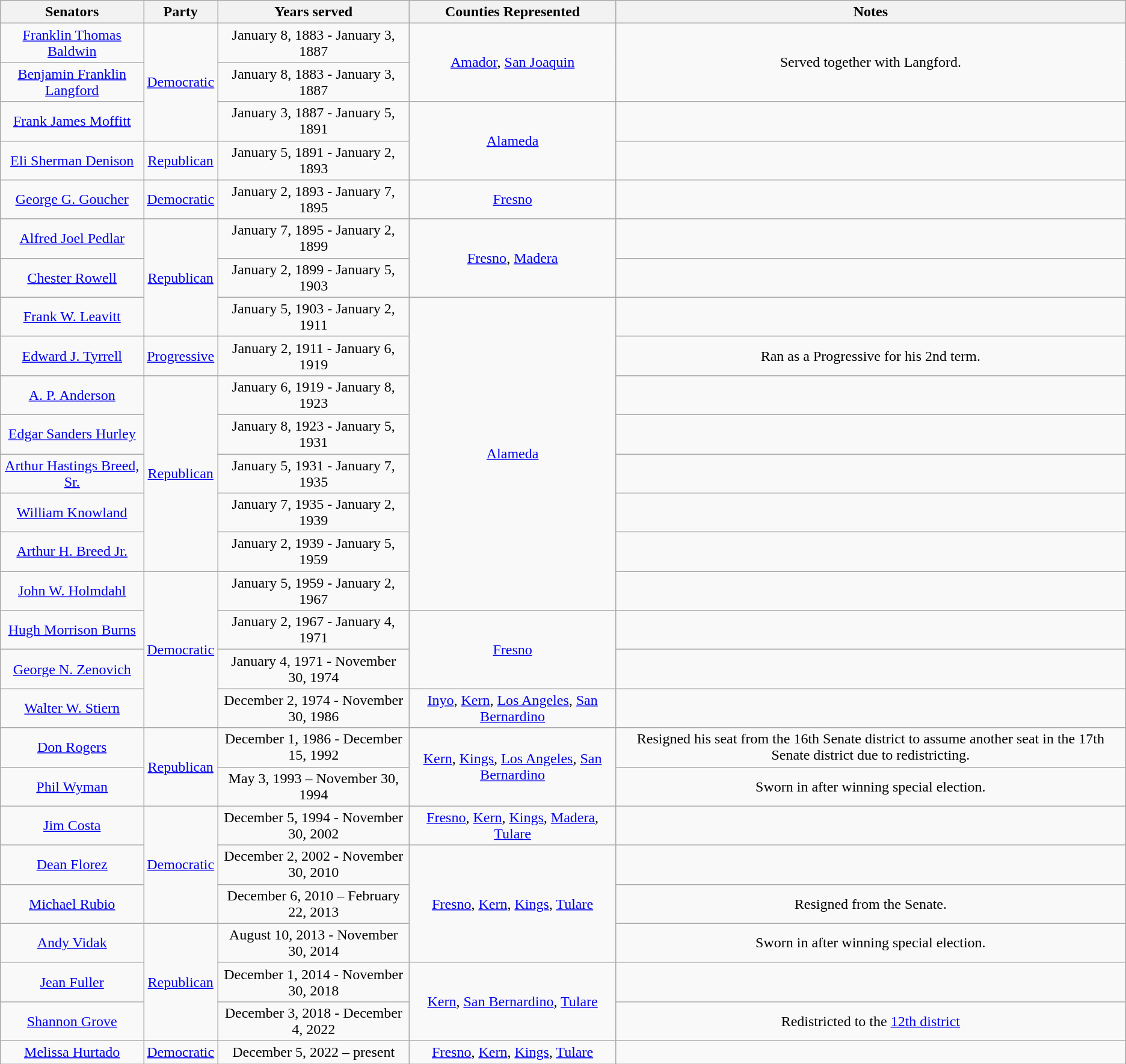<table class=wikitable style="text-align:center">
<tr>
<th>Senators</th>
<th>Party</th>
<th>Years served</th>
<th>Counties Represented</th>
<th>Notes</th>
</tr>
<tr>
<td><a href='#'>Franklin Thomas Baldwin</a></td>
<td rowspan=3 ><a href='#'>Democratic</a></td>
<td>January 8, 1883 - January 3, 1887</td>
<td rowspan=2><a href='#'>Amador</a>, <a href='#'>San Joaquin</a></td>
<td rowspan=2>Served together with Langford.</td>
</tr>
<tr>
<td><a href='#'>Benjamin Franklin Langford</a></td>
<td>January 8, 1883 - January 3, 1887</td>
</tr>
<tr>
<td><a href='#'>Frank James Moffitt</a></td>
<td>January 3, 1887 - January 5, 1891</td>
<td rowspan=2><a href='#'>Alameda</a></td>
<td></td>
</tr>
<tr>
<td><a href='#'>Eli Sherman Denison</a></td>
<td><a href='#'>Republican</a></td>
<td>January 5, 1891 - January 2, 1893</td>
<td></td>
</tr>
<tr>
<td><a href='#'>George G. Goucher</a></td>
<td><a href='#'>Democratic</a></td>
<td>January 2, 1893 - January 7, 1895</td>
<td><a href='#'>Fresno</a></td>
<td></td>
</tr>
<tr>
<td><a href='#'>Alfred Joel Pedlar</a></td>
<td rowspan=4 ><a href='#'>Republican</a></td>
<td>January 7, 1895 - January 2, 1899</td>
<td rowspan=2><a href='#'>Fresno</a>, <a href='#'>Madera</a></td>
<td></td>
</tr>
<tr>
<td><a href='#'>Chester Rowell</a></td>
<td>January 2, 1899 - January 5, 1903</td>
<td></td>
</tr>
<tr>
<td><a href='#'>Frank W. Leavitt</a></td>
<td>January 5, 1903 - January 2, 1911</td>
<td rowspan=9><a href='#'>Alameda</a></td>
<td></td>
</tr>
<tr>
<td rowspan=2><a href='#'>Edward J. Tyrrell</a></td>
<td rowspan=2>January 2, 1911 - January 6, 1919</td>
<td rowspan=2>Ran as a Progressive for his 2nd term.</td>
</tr>
<tr>
<td><a href='#'>Progressive</a></td>
</tr>
<tr>
<td><a href='#'>A. P. Anderson</a></td>
<td rowspan=5 ><a href='#'>Republican</a></td>
<td>January 6, 1919 - January 8, 1923</td>
<td></td>
</tr>
<tr>
<td><a href='#'>Edgar Sanders Hurley</a></td>
<td>January 8, 1923 - January 5, 1931</td>
<td></td>
</tr>
<tr>
<td><a href='#'>Arthur Hastings Breed, Sr.</a></td>
<td>January 5, 1931 - January 7, 1935</td>
<td></td>
</tr>
<tr>
<td><a href='#'>William Knowland</a></td>
<td>January 7, 1935 - January 2, 1939</td>
<td></td>
</tr>
<tr>
<td><a href='#'>Arthur H. Breed Jr.</a></td>
<td>January 2, 1939 - January 5, 1959</td>
<td></td>
</tr>
<tr>
<td><a href='#'>John W. Holmdahl</a></td>
<td rowspan=5 ><a href='#'>Democratic</a></td>
<td>January 5, 1959 - January 2, 1967</td>
<td></td>
</tr>
<tr>
<td><a href='#'>Hugh Morrison Burns</a></td>
<td>January 2, 1967 - January 4, 1971</td>
<td rowspan=2><a href='#'>Fresno</a></td>
<td></td>
</tr>
<tr>
<td><a href='#'>George N. Zenovich</a></td>
<td>January 4, 1971 - November 30, 1974</td>
<td></td>
</tr>
<tr>
<td rowspan=2><a href='#'>Walter W. Stiern</a></td>
<td rowspan=2>December 2, 1974 - November 30, 1986</td>
<td><a href='#'>Inyo</a>, <a href='#'>Kern</a>, <a href='#'>Los Angeles</a>, <a href='#'>San Bernardino</a></td>
<td rowspan=2></td>
</tr>
<tr>
<td rowspan=3><a href='#'>Kern</a>, <a href='#'>Kings</a>, <a href='#'>Los Angeles</a>, <a href='#'>San Bernardino</a></td>
</tr>
<tr>
<td><a href='#'>Don Rogers</a></td>
<td rowspan=2 ><a href='#'>Republican</a></td>
<td>December 1, 1986 - December 15, 1992</td>
<td>Resigned his seat from the 16th Senate district to assume another seat in the 17th Senate district due to redistricting.</td>
</tr>
<tr>
<td><a href='#'>Phil Wyman</a></td>
<td>May 3, 1993 – November 30, 1994</td>
<td>Sworn in after winning special election.</td>
</tr>
<tr>
<td><a href='#'>Jim Costa</a></td>
<td rowspan=3 ><a href='#'>Democratic</a></td>
<td>December 5, 1994 - November 30, 2002</td>
<td><a href='#'>Fresno</a>, <a href='#'>Kern</a>, <a href='#'>Kings</a>, <a href='#'>Madera</a>, <a href='#'>Tulare</a></td>
<td></td>
</tr>
<tr>
<td><a href='#'>Dean Florez</a></td>
<td>December 2, 2002 - November 30, 2010</td>
<td rowspan=3><a href='#'>Fresno</a>, <a href='#'>Kern</a>, <a href='#'>Kings</a>, <a href='#'>Tulare</a></td>
<td></td>
</tr>
<tr>
<td><a href='#'>Michael Rubio</a></td>
<td>December 6, 2010 – February 22, 2013</td>
<td>Resigned from the Senate.</td>
</tr>
<tr>
<td><a href='#'>Andy Vidak</a></td>
<td rowspan=3 ><a href='#'>Republican</a></td>
<td>August 10, 2013 - November 30, 2014</td>
<td>Sworn in after winning special election.</td>
</tr>
<tr>
<td><a href='#'>Jean Fuller</a></td>
<td>December 1, 2014 - November 30, 2018</td>
<td rowspan=2><a href='#'>Kern</a>, <a href='#'>San Bernardino</a>, <a href='#'>Tulare</a></td>
<td></td>
</tr>
<tr>
<td><a href='#'>Shannon Grove</a></td>
<td>December 3, 2018 - December 4, 2022</td>
<td>Redistricted to the <a href='#'>12th district</a></td>
</tr>
<tr>
<td><a href='#'>Melissa Hurtado</a></td>
<td><a href='#'>Democratic</a></td>
<td>December 5, 2022 – present</td>
<td><a href='#'>Fresno</a>, <a href='#'>Kern</a>, <a href='#'>Kings</a>, <a href='#'>Tulare</a></td>
<td></td>
</tr>
</table>
